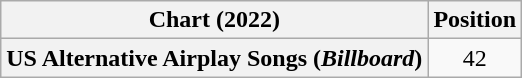<table class="wikitable sortable plainrowheaders" style="text-align:center">
<tr>
<th scope="col">Chart (2022)</th>
<th scope="col">Position</th>
</tr>
<tr>
<th scope="row">US Alternative Airplay Songs (<em>Billboard</em>)</th>
<td>42</td>
</tr>
</table>
